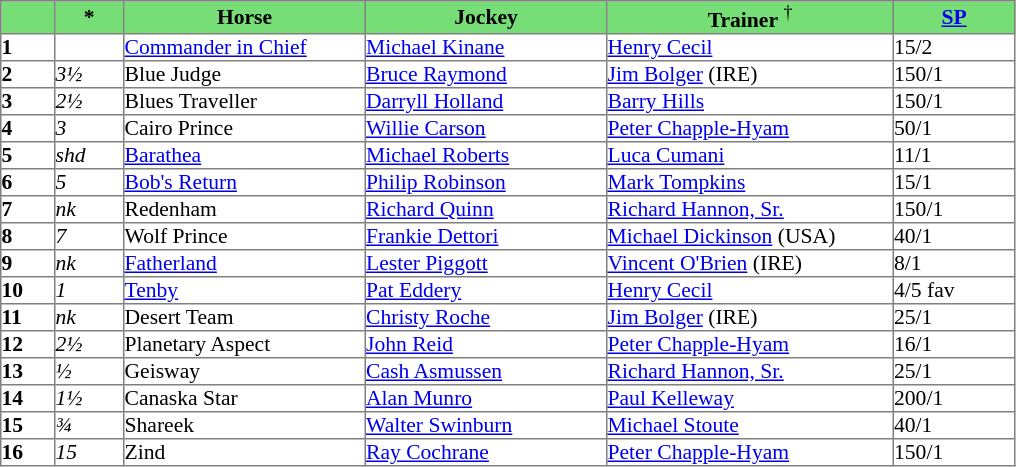<table border="1" cellpadding="0" style="border-collapse: collapse; font-size:90%">
<tr bgcolor="#77dd77" align="center">
<td width="35px"></td>
<td width="45px"><strong>*</strong></td>
<td width="160px"><strong>Horse</strong></td>
<td width="160px"><strong>Jockey</strong></td>
<td width="190px"><strong>Trainer</strong> <sup>†</sup></td>
<td width="80px"><strong><a href='#'>SP</a></strong></td>
</tr>
<tr>
<td><strong>1</strong></td>
<td></td>
<td><a href='#'>Commander in Chief</a></td>
<td><a href='#'>Michael Kinane</a></td>
<td><a href='#'>Henry Cecil</a></td>
<td>15/2</td>
</tr>
<tr>
<td><strong>2</strong></td>
<td><em>3½</em></td>
<td>Blue Judge</td>
<td><a href='#'>Bruce Raymond</a></td>
<td><a href='#'>Jim Bolger</a> (IRE)</td>
<td>150/1</td>
</tr>
<tr>
<td><strong>3</strong></td>
<td><em>2½</em></td>
<td>Blues Traveller</td>
<td><a href='#'>Darryll Holland</a></td>
<td><a href='#'>Barry Hills</a></td>
<td>150/1</td>
</tr>
<tr>
<td><strong>4</strong></td>
<td><em>3</em></td>
<td>Cairo Prince</td>
<td><a href='#'>Willie Carson</a></td>
<td><a href='#'>Peter Chapple-Hyam</a></td>
<td>50/1</td>
</tr>
<tr>
<td><strong>5</strong></td>
<td><em>shd</em></td>
<td><a href='#'>Barathea</a></td>
<td><a href='#'>Michael Roberts</a></td>
<td><a href='#'>Luca Cumani</a></td>
<td>11/1</td>
</tr>
<tr>
<td><strong>6</strong></td>
<td><em>5</em></td>
<td><a href='#'>Bob's Return</a></td>
<td><a href='#'>Philip Robinson</a></td>
<td><a href='#'>Mark Tompkins</a></td>
<td>15/1</td>
</tr>
<tr>
<td><strong>7</strong></td>
<td><em>nk</em></td>
<td>Redenham</td>
<td><a href='#'>Richard Quinn</a></td>
<td><a href='#'>Richard Hannon, Sr.</a></td>
<td>150/1</td>
</tr>
<tr>
<td><strong>8</strong></td>
<td><em>7</em></td>
<td>Wolf Prince</td>
<td><a href='#'>Frankie Dettori</a></td>
<td><a href='#'>Michael Dickinson</a> (USA)</td>
<td>40/1</td>
</tr>
<tr>
<td><strong>9</strong></td>
<td><em>nk</em></td>
<td><a href='#'>Fatherland</a></td>
<td><a href='#'>Lester Piggott</a></td>
<td><a href='#'>Vincent O'Brien</a> (IRE)</td>
<td>8/1</td>
</tr>
<tr>
<td><strong>10</strong></td>
<td><em>1</em></td>
<td><a href='#'>Tenby</a></td>
<td><a href='#'>Pat Eddery</a></td>
<td><a href='#'>Henry Cecil</a></td>
<td>4/5 fav</td>
</tr>
<tr>
<td><strong>11</strong></td>
<td><em>nk</em></td>
<td>Desert Team</td>
<td><a href='#'>Christy Roche</a></td>
<td><a href='#'>Jim Bolger</a> (IRE)</td>
<td>25/1</td>
</tr>
<tr>
<td><strong>12</strong></td>
<td><em>2½</em></td>
<td>Planetary Aspect</td>
<td><a href='#'>John Reid</a></td>
<td><a href='#'>Peter Chapple-Hyam</a></td>
<td>16/1</td>
</tr>
<tr>
<td><strong>13</strong></td>
<td><em>½</em></td>
<td>Geisway</td>
<td><a href='#'>Cash Asmussen</a></td>
<td><a href='#'>Richard Hannon, Sr.</a></td>
<td>25/1</td>
</tr>
<tr>
<td><strong>14</strong></td>
<td><em>1½</em></td>
<td>Canaska Star</td>
<td><a href='#'>Alan Munro</a></td>
<td><a href='#'>Paul Kelleway</a></td>
<td>200/1</td>
</tr>
<tr>
<td><strong>15</strong></td>
<td><em>¾</em></td>
<td>Shareek</td>
<td><a href='#'>Walter Swinburn</a></td>
<td><a href='#'>Michael Stoute</a></td>
<td>40/1</td>
</tr>
<tr>
<td><strong>16</strong></td>
<td><em>15</em></td>
<td>Zind</td>
<td><a href='#'>Ray Cochrane</a></td>
<td><a href='#'>Peter Chapple-Hyam</a></td>
<td>150/1</td>
</tr>
</table>
